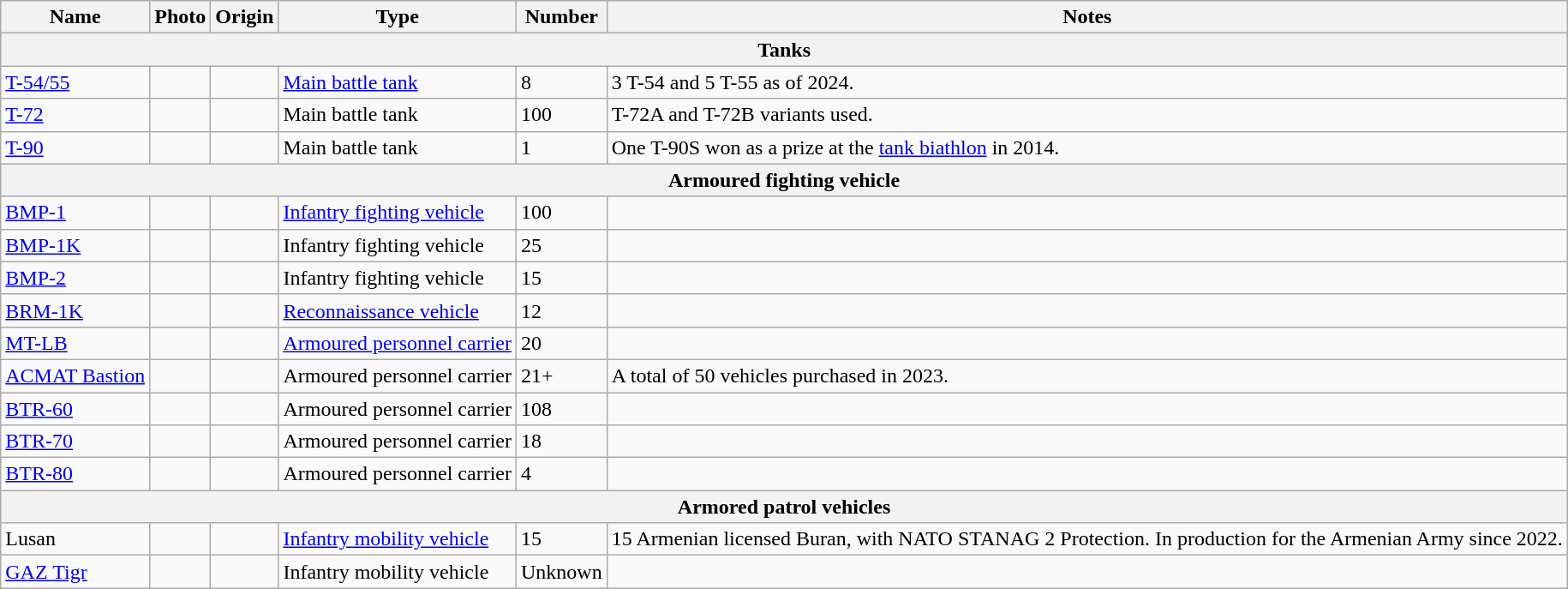<table class="wikitable">
<tr>
<th style="text-align: width:12%;">Name</th>
<th style="text-align: width:8%; ">Photo</th>
<th style="text-align: width:12%;">Origin</th>
<th style="text-align: width:18%;">Type</th>
<th style="text-align: width:7%;">Number</th>
<th style="text-align: width:35%;">Notes</th>
</tr>
<tr>
<th colspan="6">Tanks</th>
</tr>
<tr>
<td><a href='#'>T-54/55</a></td>
<td></td>
<td></td>
<td><a href='#'>Main battle tank</a></td>
<td>8</td>
<td>3 T-54 and 5 T-55 as of 2024.</td>
</tr>
<tr>
<td><a href='#'>T-72</a></td>
<td></td>
<td><br></td>
<td>Main battle tank</td>
<td>100</td>
<td>T-72A and T-72B variants used.</td>
</tr>
<tr>
<td><a href='#'>T-90</a></td>
<td></td>
<td></td>
<td>Main battle tank</td>
<td>1</td>
<td>One T-90S won as a prize at the <a href='#'>tank biathlon</a> in 2014.</td>
</tr>
<tr>
<th colspan="6" style="align: center;">Armoured fighting vehicle</th>
</tr>
<tr>
<td><a href='#'>BMP-1</a></td>
<td></td>
<td></td>
<td><a href='#'>Infantry fighting vehicle</a></td>
<td>100</td>
<td></td>
</tr>
<tr>
<td><a href='#'>BMP-1K</a></td>
<td></td>
<td></td>
<td>Infantry fighting vehicle</td>
<td>25</td>
<td></td>
</tr>
<tr>
<td><a href='#'>BMP-2</a></td>
<td></td>
<td></td>
<td>Infantry fighting vehicle</td>
<td>15</td>
<td></td>
</tr>
<tr>
<td><a href='#'>BRM-1K</a></td>
<td></td>
<td></td>
<td><a href='#'>Reconnaissance vehicle</a></td>
<td>12</td>
<td></td>
</tr>
<tr>
<td><a href='#'>MT-LB</a></td>
<td></td>
<td></td>
<td><a href='#'>Armoured personnel carrier</a></td>
<td>20</td>
<td></td>
</tr>
<tr>
<td><a href='#'>ACMAT Bastion</a></td>
<td></td>
<td></td>
<td>Armoured personnel carrier</td>
<td>21+</td>
<td>A total of 50 vehicles purchased in 2023.</td>
</tr>
<tr>
<td><a href='#'>BTR-60</a></td>
<td></td>
<td></td>
<td>Armoured personnel carrier</td>
<td>108</td>
<td></td>
</tr>
<tr>
<td><a href='#'>BTR-70</a></td>
<td></td>
<td></td>
<td>Armoured personnel carrier</td>
<td>18</td>
<td></td>
</tr>
<tr>
<td><a href='#'>BTR-80</a></td>
<td></td>
<td></td>
<td>Armoured personnel carrier</td>
<td>4</td>
<td></td>
</tr>
<tr>
<th colspan="6">Armored patrol vehicles</th>
</tr>
<tr>
<td>Lusan</td>
<td></td>
<td></td>
<td><a href='#'>Infantry mobility vehicle</a></td>
<td>15</td>
<td>15 Armenian licensed Buran, with NATO STANAG 2 Protection. In production for the Armenian Army since 2022.</td>
</tr>
<tr>
<td><a href='#'>GAZ Tigr</a></td>
<td></td>
<td></td>
<td>Infantry mobility vehicle</td>
<td>Unknown</td>
</tr>
</table>
